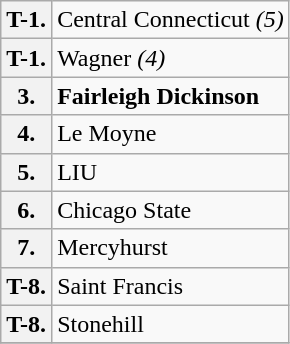<table class="wikitable">
<tr>
<th>T-1.</th>
<td>Central Connecticut <em>(5)</em></td>
</tr>
<tr>
<th>T-1.</th>
<td>Wagner <em>(4)</em></td>
</tr>
<tr>
<th>3.</th>
<td><strong>Fairleigh Dickinson</strong></td>
</tr>
<tr>
<th>4.</th>
<td>Le Moyne</td>
</tr>
<tr>
<th>5.</th>
<td>LIU</td>
</tr>
<tr>
<th>6.</th>
<td>Chicago State</td>
</tr>
<tr>
<th>7.</th>
<td>Mercyhurst</td>
</tr>
<tr>
<th>T-8.</th>
<td>Saint Francis</td>
</tr>
<tr>
<th>T-8.</th>
<td>Stonehill</td>
</tr>
<tr>
</tr>
</table>
